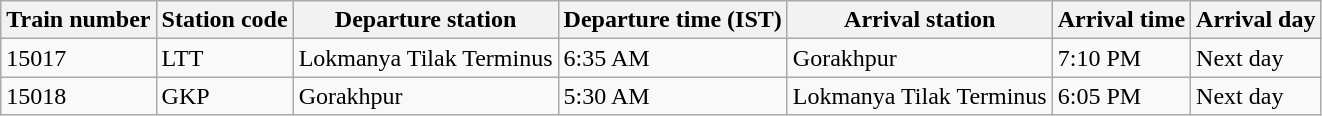<table class="wikitable">
<tr>
<th>Train number</th>
<th>Station code</th>
<th>Departure station</th>
<th>Departure time (IST)</th>
<th>Arrival station</th>
<th>Arrival time</th>
<th>Arrival day</th>
</tr>
<tr>
<td>15017</td>
<td>LTT</td>
<td>Lokmanya Tilak Terminus</td>
<td>6:35 AM</td>
<td>Gorakhpur</td>
<td>7:10 PM</td>
<td>Next day</td>
</tr>
<tr>
<td>15018</td>
<td>GKP</td>
<td>Gorakhpur</td>
<td>5:30 AM</td>
<td>Lokmanya Tilak Terminus</td>
<td>6:05 PM</td>
<td>Next day</td>
</tr>
</table>
